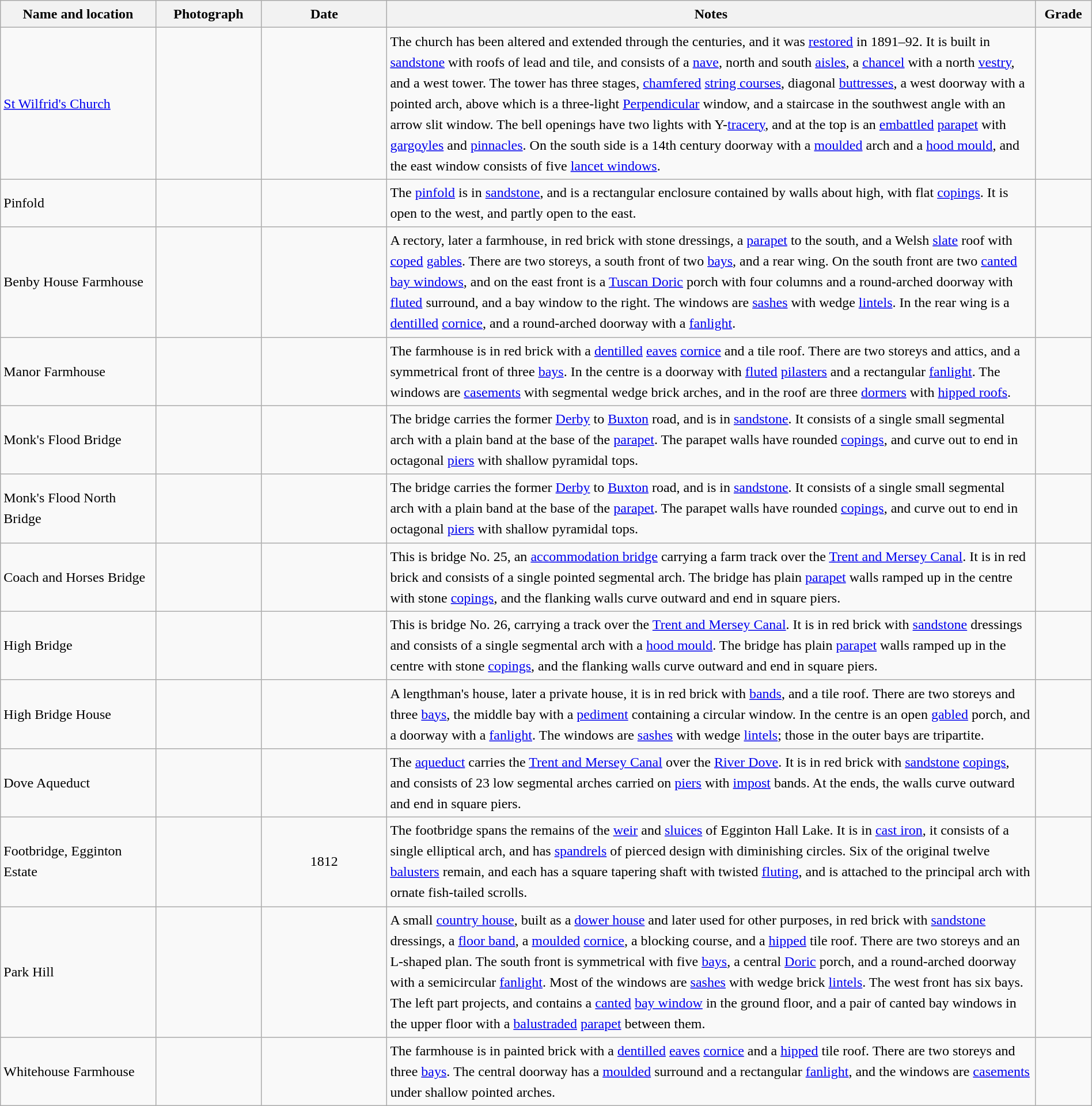<table class="wikitable sortable plainrowheaders" style="width:100%; border:0; text-align:left; line-height:150%;">
<tr>
<th scope="col"  style="width:150px">Name and location</th>
<th scope="col"  style="width:100px" class="unsortable">Photograph</th>
<th scope="col"  style="width:120px">Date</th>
<th scope="col"  style="width:650px" class="unsortable">Notes</th>
<th scope="col"  style="width:50px">Grade</th>
</tr>
<tr>
<td><a href='#'>St Wilfrid's Church</a><br><small></small></td>
<td></td>
<td align="center"></td>
<td>The church has been altered and extended through the centuries, and it was <a href='#'>restored</a> in 1891–92.  It is built in <a href='#'>sandstone</a> with roofs of lead and tile, and consists of a <a href='#'>nave</a>, north and south <a href='#'>aisles</a>, a <a href='#'>chancel</a> with a north <a href='#'>vestry</a>, and a west tower.  The tower has three stages, <a href='#'>chamfered</a> <a href='#'>string courses</a>, diagonal <a href='#'>buttresses</a>, a west doorway with a pointed arch, above which is a three-light <a href='#'>Perpendicular</a> window, and a staircase in the southwest angle with an arrow slit window.  The bell openings have two lights with Y-<a href='#'>tracery</a>, and at the top is an <a href='#'>embattled</a> <a href='#'>parapet</a> with <a href='#'>gargoyles</a> and <a href='#'>pinnacles</a>.  On the south side is a 14th century doorway with a <a href='#'>moulded</a> arch and a <a href='#'>hood mould</a>, and the east window consists of five <a href='#'>lancet windows</a>.</td>
<td align="center" ></td>
</tr>
<tr>
<td>Pinfold<br><small></small></td>
<td></td>
<td align="center"></td>
<td>The <a href='#'>pinfold</a> is in <a href='#'>sandstone</a>, and is a rectangular enclosure contained by walls about  high, with flat <a href='#'>copings</a>.  It is open to the west, and partly open to the east.</td>
<td align="center" ></td>
</tr>
<tr>
<td>Benby House Farmhouse<br><small></small></td>
<td></td>
<td align="center"></td>
<td>A rectory, later a farmhouse, in red brick with stone dressings, a <a href='#'>parapet</a> to the south, and a Welsh <a href='#'>slate</a> roof with <a href='#'>coped</a> <a href='#'>gables</a>.  There are two storeys, a south front of two <a href='#'>bays</a>, and a rear wing.  On the south front are two <a href='#'>canted</a> <a href='#'>bay windows</a>, and on the east front is a <a href='#'>Tuscan Doric</a> porch with four columns and a round-arched doorway with <a href='#'>fluted</a> surround, and a bay window to the right.  The windows are <a href='#'>sashes</a> with wedge <a href='#'>lintels</a>.  In the rear wing is a <a href='#'>dentilled</a> <a href='#'>cornice</a>, and a round-arched doorway with a <a href='#'>fanlight</a>.</td>
<td align="center" ></td>
</tr>
<tr>
<td>Manor Farmhouse<br><small></small></td>
<td></td>
<td align="center"></td>
<td>The farmhouse is in red brick with a <a href='#'>dentilled</a> <a href='#'>eaves</a> <a href='#'>cornice</a> and a tile roof.  There are two storeys and attics, and a symmetrical front of three <a href='#'>bays</a>.  In the centre is a doorway with <a href='#'>fluted</a> <a href='#'>pilasters</a> and a rectangular <a href='#'>fanlight</a>.  The windows are <a href='#'>casements</a> with segmental wedge brick arches, and in the roof are three <a href='#'>dormers</a> with <a href='#'>hipped roofs</a>.</td>
<td align="center" ></td>
</tr>
<tr>
<td>Monk's Flood Bridge<br><small></small></td>
<td></td>
<td align="center"></td>
<td>The bridge carries the former <a href='#'>Derby</a> to <a href='#'>Buxton</a> road, and is in <a href='#'>sandstone</a>.  It consists of a single small segmental arch with a plain band at the base of the <a href='#'>parapet</a>.  The parapet walls have rounded <a href='#'>copings</a>, and curve out to end in octagonal <a href='#'>piers</a> with shallow pyramidal tops.</td>
<td align="center" ></td>
</tr>
<tr>
<td>Monk's Flood North Bridge<br><small></small></td>
<td></td>
<td align="center"></td>
<td>The bridge carries the former <a href='#'>Derby</a> to <a href='#'>Buxton</a> road, and is in <a href='#'>sandstone</a>.  It consists of a single small segmental arch with a plain band at the base of the <a href='#'>parapet</a>.  The parapet walls have rounded <a href='#'>copings</a>, and curve out to end in octagonal <a href='#'>piers</a> with shallow pyramidal tops.</td>
<td align="center" ></td>
</tr>
<tr>
<td>Coach and Horses Bridge<br><small></small></td>
<td></td>
<td align="center"></td>
<td>This is bridge No. 25, an <a href='#'>accommodation bridge</a> carrying a farm track over the <a href='#'>Trent and Mersey Canal</a>.  It is in red brick and consists of a single pointed segmental arch. The bridge has plain <a href='#'>parapet</a> walls ramped up in the centre with stone <a href='#'>copings</a>, and the flanking walls curve outward and end in square piers.</td>
<td align="center" ></td>
</tr>
<tr>
<td>High Bridge<br><small></small></td>
<td></td>
<td align="center"></td>
<td>This is bridge No. 26, carrying a track over the <a href='#'>Trent and Mersey Canal</a>.  It is in red brick with <a href='#'>sandstone</a> dressings and consists of a single segmental arch with a <a href='#'>hood mould</a>.  The bridge has plain <a href='#'>parapet</a> walls ramped up in the centre with stone <a href='#'>copings</a>, and the flanking walls curve outward and end in square piers.</td>
<td align="center" ></td>
</tr>
<tr>
<td>High Bridge House<br><small></small></td>
<td></td>
<td align="center"></td>
<td>A lengthman's house, later a private house, it is in red brick with <a href='#'>bands</a>, and a tile roof.  There are two storeys and three <a href='#'>bays</a>, the middle bay with a <a href='#'>pediment</a> containing a circular window.  In the centre is an open <a href='#'>gabled</a> porch, and a doorway with a <a href='#'>fanlight</a>.  The windows are <a href='#'>sashes</a> with wedge <a href='#'>lintels</a>; those in the outer bays are tripartite.</td>
<td align="center" ></td>
</tr>
<tr>
<td>Dove Aqueduct<br><small></small></td>
<td></td>
<td align="center"></td>
<td>The <a href='#'>aqueduct</a> carries the <a href='#'>Trent and Mersey Canal</a> over the <a href='#'>River Dove</a>.  It is in red brick with <a href='#'>sandstone</a> <a href='#'>copings</a>, and consists of 23 low segmental arches carried on <a href='#'>piers</a> with <a href='#'>impost</a> bands.  At the ends, the walls curve outward and end in square piers.</td>
<td align="center" ></td>
</tr>
<tr>
<td>Footbridge, Egginton Estate<br><small></small></td>
<td></td>
<td align="center">1812</td>
<td>The footbridge spans the remains of the <a href='#'>weir</a> and <a href='#'>sluices</a> of Egginton Hall Lake. It is in <a href='#'>cast iron</a>, it consists of a single elliptical arch, and has <a href='#'>spandrels</a> of pierced design with diminishing circles.  Six of the original twelve <a href='#'>balusters</a> remain, and each has a square tapering shaft with twisted <a href='#'>fluting</a>, and is attached to the principal arch with ornate fish-tailed scrolls.</td>
<td align="center" ></td>
</tr>
<tr>
<td>Park Hill<br><small></small></td>
<td></td>
<td align="center"></td>
<td>A small <a href='#'>country house</a>, built as a <a href='#'>dower house</a> and later used for other purposes, in red brick with <a href='#'>sandstone</a> dressings, a <a href='#'>floor band</a>, a <a href='#'>moulded</a> <a href='#'>cornice</a>, a blocking course, and a <a href='#'>hipped</a> tile roof.  There are two storeys and an L-shaped plan.  The south front is symmetrical with five <a href='#'>bays</a>, a central <a href='#'>Doric</a> porch, and a round-arched doorway with a semicircular <a href='#'>fanlight</a>.  Most of the windows are <a href='#'>sashes</a> with wedge brick <a href='#'>lintels</a>.  The west front has six bays.  The left part projects, and contains a <a href='#'>canted</a> <a href='#'>bay window</a> in the ground floor, and a pair of canted bay windows in the upper floor with a <a href='#'>balustraded</a> <a href='#'>parapet</a> between them.</td>
<td align="center" ></td>
</tr>
<tr>
<td>Whitehouse Farmhouse<br><small></small></td>
<td></td>
<td align="center"></td>
<td>The farmhouse is in painted brick with a <a href='#'>dentilled</a> <a href='#'>eaves</a> <a href='#'>cornice</a> and a <a href='#'>hipped</a> tile roof.  There are two storeys and three <a href='#'>bays</a>.  The central doorway has a <a href='#'>moulded</a> surround and a rectangular <a href='#'>fanlight</a>, and the windows are <a href='#'>casements</a> under shallow pointed arches.</td>
<td align="center" ></td>
</tr>
<tr>
</tr>
</table>
